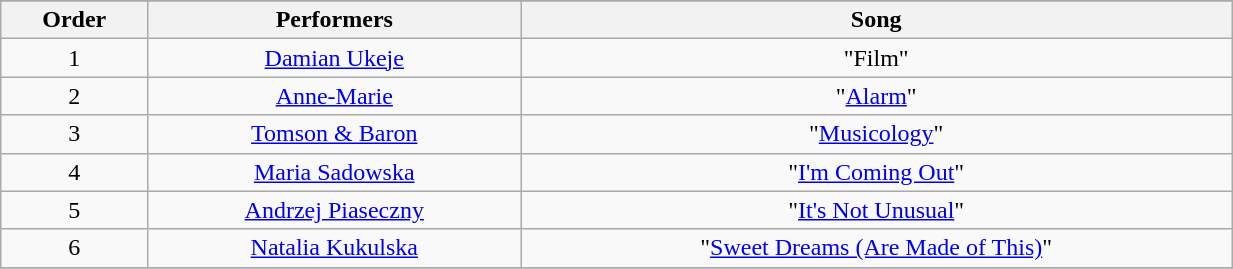<table class="wikitable" style="text-align:center; width:65%;">
<tr>
</tr>
<tr>
<th>Order</th>
<th>Performers</th>
<th>Song</th>
</tr>
<tr>
<td>1</td>
<td><a href='#'>Damian Ukeje</a></td>
<td>"Film"</td>
</tr>
<tr>
<td>2</td>
<td><a href='#'>Anne-Marie</a></td>
<td>"<a href='#'>Alarm</a>"</td>
</tr>
<tr>
<td>3</td>
<td><a href='#'>Tomson & Baron</a></td>
<td>"<a href='#'>Musicology</a>"</td>
</tr>
<tr>
<td>4</td>
<td><a href='#'>Maria Sadowska</a></td>
<td>"<a href='#'>I'm Coming Out</a>"</td>
</tr>
<tr>
<td>5</td>
<td><a href='#'>Andrzej Piaseczny</a></td>
<td>"<a href='#'>It's Not Unusual</a>"</td>
</tr>
<tr>
<td>6</td>
<td><a href='#'>Natalia Kukulska</a></td>
<td>"<a href='#'>Sweet Dreams (Are Made of This)</a>"</td>
</tr>
<tr>
</tr>
</table>
